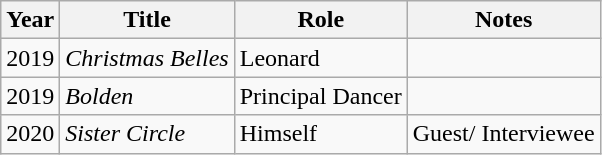<table class="wikitable sortable">
<tr>
<th>Year</th>
<th>Title</th>
<th>Role</th>
<th class="unsortable">Notes</th>
</tr>
<tr>
<td>2019</td>
<td><em>Christmas Belles</em></td>
<td>Leonard</td>
<td></td>
</tr>
<tr>
<td>2019</td>
<td><em>Bolden</em></td>
<td>Principal Dancer</td>
<td></td>
</tr>
<tr>
<td>2020</td>
<td><em>Sister Circle</em></td>
<td>Himself</td>
<td>Guest/ Interviewee</td>
</tr>
</table>
